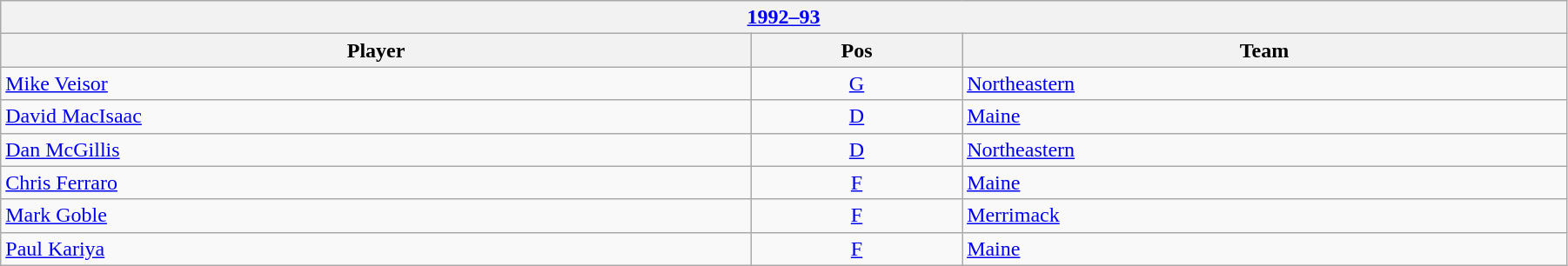<table class="wikitable" width=95%>
<tr>
<th colspan=3><a href='#'>1992–93</a></th>
</tr>
<tr>
<th>Player</th>
<th>Pos</th>
<th>Team</th>
</tr>
<tr>
<td><a href='#'>Mike Veisor</a></td>
<td align=center><a href='#'>G</a></td>
<td><a href='#'>Northeastern</a></td>
</tr>
<tr>
<td><a href='#'>David MacIsaac</a></td>
<td align=center><a href='#'>D</a></td>
<td><a href='#'>Maine</a></td>
</tr>
<tr>
<td><a href='#'>Dan McGillis</a></td>
<td align=center><a href='#'>D</a></td>
<td><a href='#'>Northeastern</a></td>
</tr>
<tr>
<td><a href='#'>Chris Ferraro</a></td>
<td align=center><a href='#'>F</a></td>
<td><a href='#'>Maine</a></td>
</tr>
<tr>
<td><a href='#'>Mark Goble</a></td>
<td align=center><a href='#'>F</a></td>
<td><a href='#'>Merrimack</a></td>
</tr>
<tr>
<td><a href='#'>Paul Kariya</a></td>
<td align=center><a href='#'>F</a></td>
<td><a href='#'>Maine</a></td>
</tr>
</table>
